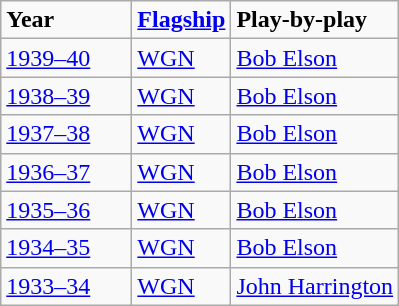<table class="wikitable">
<tr>
<td width="80"><strong>Year</strong></td>
<td><strong><a href='#'>Flagship</a></strong></td>
<td><strong>Play-by-play</strong></td>
</tr>
<tr>
<td><a href='#'>1939–40</a></td>
<td><a href='#'>WGN</a></td>
<td><a href='#'>Bob Elson</a></td>
</tr>
<tr>
<td><a href='#'>1938–39</a></td>
<td><a href='#'>WGN</a></td>
<td><a href='#'>Bob Elson</a></td>
</tr>
<tr>
<td><a href='#'>1937–38</a></td>
<td><a href='#'>WGN</a></td>
<td><a href='#'>Bob Elson</a></td>
</tr>
<tr>
<td><a href='#'>1936–37</a></td>
<td><a href='#'>WGN</a></td>
<td><a href='#'>Bob Elson</a></td>
</tr>
<tr>
<td><a href='#'>1935–36</a></td>
<td><a href='#'>WGN</a></td>
<td><a href='#'>Bob Elson</a></td>
</tr>
<tr>
<td><a href='#'>1934–35</a></td>
<td><a href='#'>WGN</a></td>
<td><a href='#'>Bob Elson</a></td>
</tr>
<tr>
<td><a href='#'>1933–34</a></td>
<td><a href='#'>WGN</a></td>
<td><a href='#'>John Harrington</a></td>
</tr>
</table>
